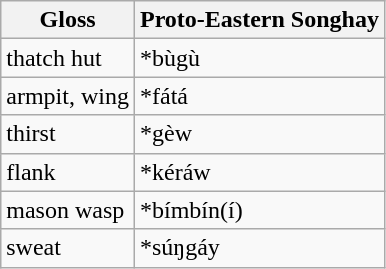<table class="wikitable sortable">
<tr>
<th>Gloss</th>
<th>Proto-Eastern Songhay</th>
</tr>
<tr>
<td>thatch hut</td>
<td>*bùgù</td>
</tr>
<tr>
<td>armpit, wing</td>
<td>*fátá</td>
</tr>
<tr>
<td>thirst</td>
<td>*gèw</td>
</tr>
<tr>
<td>flank</td>
<td>*kéráw</td>
</tr>
<tr>
<td>mason wasp</td>
<td>*bímbín(í)</td>
</tr>
<tr>
<td>sweat</td>
<td>*súŋgáy</td>
</tr>
</table>
